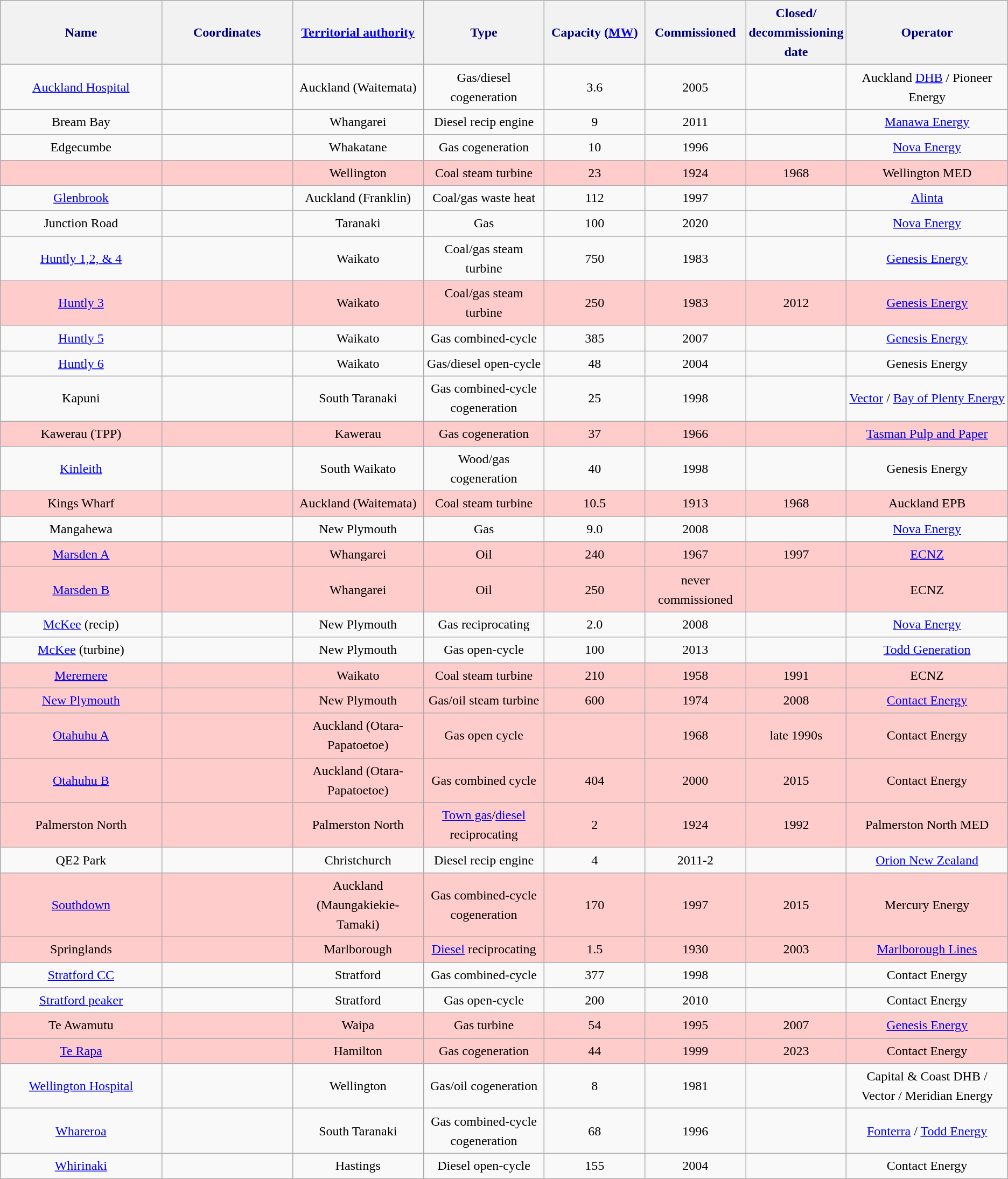<table class="wikitable sortable" style="border:0px;text-align:center;line-height:150%;">
<tr>
<th style="background: #f2f2f2; color: #000080" height="17" width="16%">Name</th>
<th style="background: #f2f2f2; color: #000080" height="17" width="13%" class="unsortable">Coordinates</th>
<th style="background: #f2f2f2; color: #000080" height="17" width="13%"><a href='#'>Territorial authority</a></th>
<th style="background: #f2f2f2; color: #000080" height="17" width="12%">Type</th>
<th style="background: #f2f2f2; color: #000080" height="17" width="10%">Capacity (<a href='#'>MW</a>)</th>
<th style="background: #f2f2f2; color: #000080" height="17" width="10%">Commissioned</th>
<th style="background: #f2f2f2; color: #000080" height="17" width="10%">Closed/ decommissioning date</th>
<th style="background: #f2f2f2; color: #000080" height="17" width="16%">Operator</th>
</tr>
<tr>
<td><a href='#'>Auckland Hospital</a></td>
<td></td>
<td>Auckland (Waitemata)</td>
<td>Gas/diesel cogeneration</td>
<td>3.6</td>
<td>2005</td>
<td></td>
<td>Auckland <a href='#'>DHB</a> / Pioneer Energy</td>
</tr>
<tr>
<td>Bream Bay</td>
<td></td>
<td>Whangarei</td>
<td>Diesel recip engine</td>
<td>9</td>
<td>2011</td>
<td></td>
<td><a href='#'>Manawa Energy</a></td>
</tr>
<tr>
<td>Edgecumbe</td>
<td></td>
<td>Whakatane</td>
<td>Gas cogeneration</td>
<td>10</td>
<td>1996</td>
<td></td>
<td><a href='#'>Nova Energy</a></td>
</tr>
<tr style="background:#fcc">
<td></td>
<td></td>
<td>Wellington</td>
<td>Coal steam turbine</td>
<td>23</td>
<td>1924</td>
<td>1968</td>
<td>Wellington MED</td>
</tr>
<tr>
<td><a href='#'>Glenbrook</a></td>
<td></td>
<td>Auckland (Franklin)</td>
<td>Coal/gas waste heat</td>
<td>112</td>
<td>1997</td>
<td></td>
<td><a href='#'>Alinta</a></td>
</tr>
<tr>
<td>Junction Road</td>
<td></td>
<td>Taranaki</td>
<td>Gas</td>
<td>100</td>
<td>2020 </td>
<td></td>
<td><a href='#'>Nova Energy</a></td>
</tr>
<tr>
<td><a href='#'>Huntly 1,2, & 4</a></td>
<td></td>
<td>Waikato</td>
<td>Coal/gas steam turbine</td>
<td>750</td>
<td>1983</td>
<td></td>
<td><a href='#'>Genesis Energy</a></td>
</tr>
<tr style="background:#fcc">
<td><a href='#'>Huntly 3</a></td>
<td></td>
<td>Waikato</td>
<td>Coal/gas steam turbine</td>
<td>250</td>
<td>1983</td>
<td>2012</td>
<td><a href='#'>Genesis Energy</a></td>
</tr>
<tr>
<td><a href='#'>Huntly 5</a></td>
<td></td>
<td>Waikato</td>
<td>Gas combined-cycle</td>
<td>385</td>
<td>2007</td>
<td></td>
<td><a href='#'>Genesis Energy</a></td>
</tr>
<tr>
<td><a href='#'>Huntly 6</a></td>
<td></td>
<td>Waikato</td>
<td>Gas/diesel open-cycle</td>
<td>48</td>
<td>2004</td>
<td></td>
<td>Genesis Energy</td>
</tr>
<tr>
<td>Kapuni</td>
<td></td>
<td>South Taranaki</td>
<td>Gas combined-cycle cogeneration</td>
<td>25</td>
<td>1998</td>
<td></td>
<td><a href='#'>Vector</a> / <a href='#'>Bay of Plenty Energy</a></td>
</tr>
<tr style="background:#fcc">
<td>Kawerau (TPP)</td>
<td></td>
<td>Kawerau</td>
<td>Gas cogeneration</td>
<td>37</td>
<td>1966</td>
<td></td>
<td><a href='#'>Tasman Pulp and Paper</a></td>
</tr>
<tr>
<td><a href='#'>Kinleith</a></td>
<td></td>
<td>South Waikato</td>
<td>Wood/gas cogeneration</td>
<td>40</td>
<td>1998</td>
<td></td>
<td>Genesis Energy</td>
</tr>
<tr style="background:#fcc">
<td>Kings Wharf</td>
<td></td>
<td>Auckland (Waitemata)</td>
<td>Coal steam turbine</td>
<td>10.5</td>
<td>1913</td>
<td>1968</td>
<td>Auckland EPB</td>
</tr>
<tr>
<td>Mangahewa</td>
<td></td>
<td>New Plymouth</td>
<td>Gas</td>
<td>9.0</td>
<td>2008</td>
<td></td>
<td><a href='#'>Nova Energy</a></td>
</tr>
<tr style="background:#fcc">
<td><a href='#'>Marsden A</a></td>
<td></td>
<td>Whangarei</td>
<td>Oil</td>
<td>240</td>
<td>1967</td>
<td>1997</td>
<td><a href='#'>ECNZ</a></td>
</tr>
<tr style="background:#fcc">
<td><a href='#'>Marsden B</a></td>
<td></td>
<td>Whangarei</td>
<td>Oil</td>
<td>250</td>
<td>never commissioned</td>
<td></td>
<td>ECNZ</td>
</tr>
<tr>
<td><a href='#'>McKee</a> (recip)</td>
<td></td>
<td>New Plymouth</td>
<td>Gas reciprocating</td>
<td>2.0</td>
<td>2008</td>
<td></td>
<td><a href='#'>Nova Energy</a></td>
</tr>
<tr>
<td><a href='#'>McKee</a> (turbine)</td>
<td></td>
<td>New Plymouth</td>
<td>Gas open-cycle</td>
<td>100</td>
<td>2013</td>
<td></td>
<td><a href='#'>Todd Generation</a></td>
</tr>
<tr style="background:#fcc">
<td><a href='#'>Meremere</a></td>
<td></td>
<td>Waikato</td>
<td>Coal steam turbine</td>
<td>210</td>
<td>1958</td>
<td>1991</td>
<td>ECNZ</td>
</tr>
<tr style="background:#fcc">
<td><a href='#'>New Plymouth</a></td>
<td></td>
<td>New Plymouth</td>
<td>Gas/oil steam turbine</td>
<td>600</td>
<td>1974</td>
<td>2008</td>
<td><a href='#'>Contact Energy</a></td>
</tr>
<tr style="background:#fcc">
<td><a href='#'>Otahuhu A</a></td>
<td></td>
<td>Auckland (Otara-Papatoetoe)</td>
<td>Gas open cycle</td>
<td></td>
<td>1968</td>
<td>late 1990s</td>
<td>Contact Energy</td>
</tr>
<tr style="background:#fcc">
<td><a href='#'>Otahuhu B</a></td>
<td></td>
<td>Auckland (Otara-Papatoetoe)</td>
<td>Gas combined cycle</td>
<td>404</td>
<td>2000</td>
<td>2015</td>
<td>Contact Energy</td>
</tr>
<tr style="background:#fcc">
<td>Palmerston North</td>
<td></td>
<td>Palmerston North</td>
<td><a href='#'>Town gas</a>/<a href='#'>diesel</a> reciprocating</td>
<td>2</td>
<td>1924</td>
<td>1992</td>
<td>Palmerston North MED</td>
</tr>
<tr>
<td>QE2 Park</td>
<td></td>
<td>Christchurch</td>
<td>Diesel recip engine</td>
<td>4</td>
<td>2011-2</td>
<td></td>
<td><a href='#'>Orion New Zealand</a></td>
</tr>
<tr style="background:#fcc">
<td><a href='#'>Southdown</a></td>
<td></td>
<td>Auckland (Maungakiekie-Tamaki)</td>
<td>Gas combined-cycle cogeneration</td>
<td>170</td>
<td>1997</td>
<td>2015</td>
<td>Mercury Energy</td>
</tr>
<tr style="background:#fcc">
<td>Springlands</td>
<td></td>
<td>Marlborough</td>
<td><a href='#'>Diesel</a> reciprocating</td>
<td>1.5</td>
<td>1930</td>
<td>2003</td>
<td><a href='#'>Marlborough Lines</a></td>
</tr>
<tr>
<td><a href='#'>Stratford CC</a></td>
<td></td>
<td>Stratford</td>
<td>Gas combined-cycle</td>
<td>377</td>
<td>1998</td>
<td></td>
<td>Contact Energy</td>
</tr>
<tr>
<td><a href='#'>Stratford peaker</a></td>
<td></td>
<td>Stratford</td>
<td>Gas open-cycle</td>
<td>200</td>
<td>2010</td>
<td></td>
<td>Contact Energy</td>
</tr>
<tr style="background:#fcc">
<td>Te Awamutu</td>
<td></td>
<td>Waipa</td>
<td>Gas turbine</td>
<td>54</td>
<td>1995</td>
<td>2007</td>
<td><a href='#'>Genesis Energy</a></td>
</tr>
<tr style="background:#fcc">
<td><a href='#'>Te Rapa</a></td>
<td></td>
<td>Hamilton</td>
<td>Gas cogeneration</td>
<td>44</td>
<td>1999</td>
<td>2023</td>
<td>Contact Energy</td>
</tr>
<tr>
<td><a href='#'>Wellington Hospital</a></td>
<td></td>
<td>Wellington</td>
<td>Gas/oil cogeneration</td>
<td>8</td>
<td>1981</td>
<td></td>
<td>Capital & Coast DHB / Vector / Meridian Energy</td>
</tr>
<tr>
<td><a href='#'>Whareroa</a></td>
<td></td>
<td>South Taranaki</td>
<td>Gas combined-cycle cogeneration</td>
<td>68</td>
<td>1996</td>
<td></td>
<td><a href='#'>Fonterra</a> / <a href='#'>Todd Energy</a></td>
</tr>
<tr>
<td><a href='#'>Whirinaki</a></td>
<td></td>
<td>Hastings</td>
<td>Diesel open-cycle</td>
<td>155</td>
<td>2004</td>
<td></td>
<td>Contact Energy</td>
</tr>
</table>
